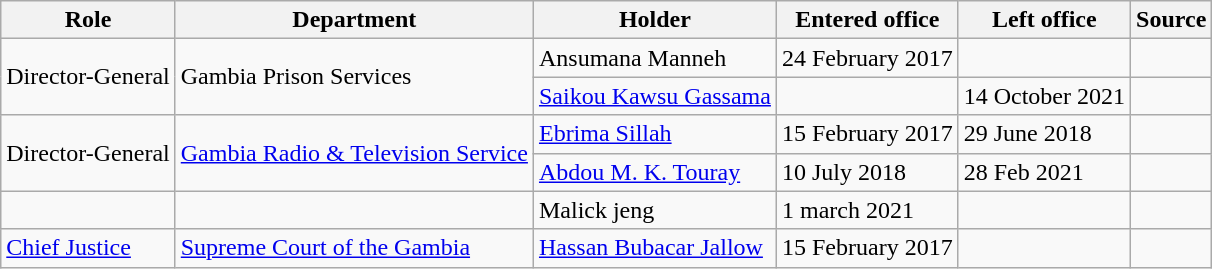<table class="wikitable">
<tr>
<th>Role</th>
<th>Department</th>
<th>Holder</th>
<th>Entered office</th>
<th>Left office</th>
<th>Source</th>
</tr>
<tr>
<td rowspan="2">Director-General</td>
<td rowspan="2">Gambia Prison Services</td>
<td>Ansumana Manneh</td>
<td>24 February 2017</td>
<td></td>
</tr>
<tr>
<td><a href='#'>Saikou Kawsu Gassama</a></td>
<td></td>
<td>14 October 2021</td>
<td></td>
</tr>
<tr>
<td rowspan="2">Director-General</td>
<td rowspan="2"><a href='#'>Gambia Radio & Television Service</a></td>
<td><a href='#'>Ebrima Sillah</a></td>
<td>15 February 2017</td>
<td>29 June 2018</td>
<td></td>
</tr>
<tr>
<td><a href='#'>Abdou M. K. Touray</a></td>
<td>10 July 2018</td>
<td>28 Feb 2021</td>
<td></td>
</tr>
<tr>
<td></td>
<td></td>
<td>Malick jeng</td>
<td>1 march 2021</td>
<td></td>
<td></td>
</tr>
<tr>
<td><a href='#'>Chief Justice</a></td>
<td><a href='#'>Supreme Court of the Gambia</a></td>
<td><a href='#'>Hassan Bubacar Jallow</a></td>
<td>15 February 2017</td>
<td></td>
<td></td>
</tr>
</table>
